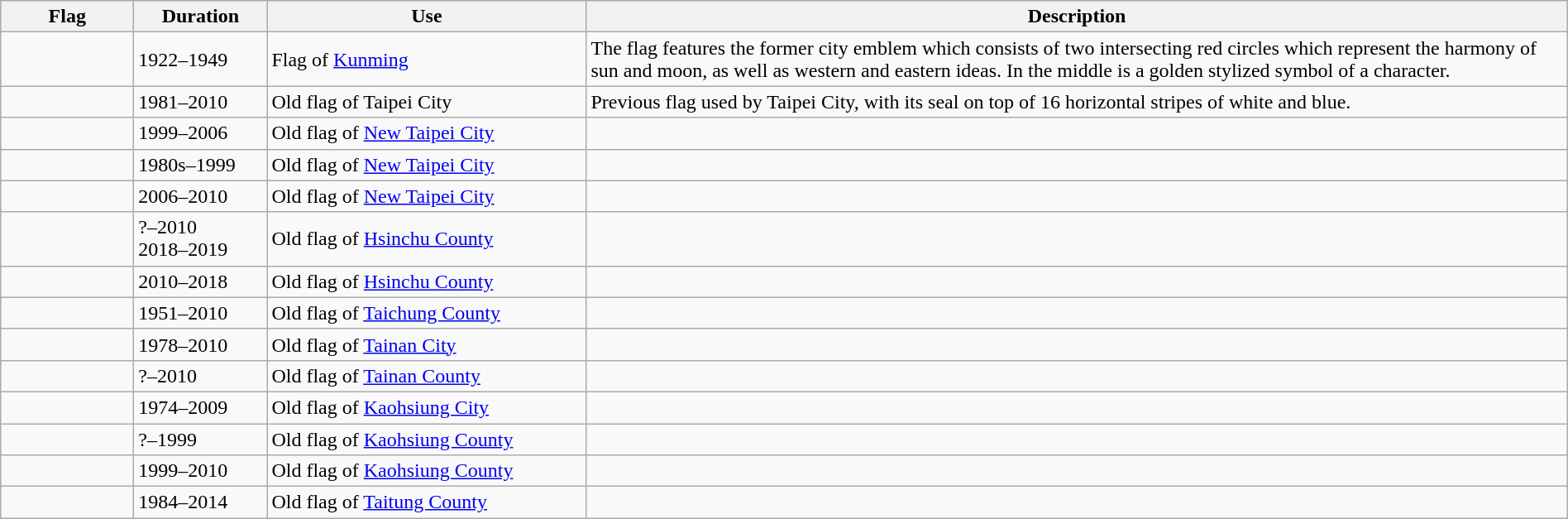<table class="wikitable" width="100%">
<tr>
<th style="width:100px;">Flag</th>
<th style="width:100px;">Duration</th>
<th style="width:250px;">Use</th>
<th style="min-width:250px">Description</th>
</tr>
<tr>
<td></td>
<td>1922–1949</td>
<td>Flag of <a href='#'>Kunming</a></td>
<td>The flag features the former city emblem which consists of two intersecting red circles which represent the harmony of sun and moon, as well as western and eastern ideas. In the middle is a golden stylized symbol of a  character.</td>
</tr>
<tr>
<td></td>
<td>1981–2010</td>
<td>Old flag of Taipei City</td>
<td>Previous flag used by Taipei City, with its seal on top of 16 horizontal stripes of white and blue.</td>
</tr>
<tr>
<td></td>
<td>1999–2006</td>
<td>Old flag of <a href='#'>New Taipei City</a></td>
<td></td>
</tr>
<tr>
<td></td>
<td>1980s–1999</td>
<td>Old flag of <a href='#'>New Taipei City</a></td>
<td></td>
</tr>
<tr>
<td></td>
<td>2006–2010</td>
<td>Old flag of <a href='#'>New Taipei City</a></td>
<td></td>
</tr>
<tr>
<td></td>
<td>?–2010<br>2018–2019</td>
<td>Old flag of <a href='#'>Hsinchu County</a></td>
<td></td>
</tr>
<tr>
<td></td>
<td>2010–2018</td>
<td>Old flag of <a href='#'>Hsinchu County</a></td>
<td></td>
</tr>
<tr>
<td></td>
<td>1951–2010</td>
<td>Old flag of <a href='#'>Taichung County</a></td>
<td></td>
</tr>
<tr>
<td></td>
<td>1978–2010</td>
<td>Old flag of <a href='#'>Tainan City</a></td>
<td></td>
</tr>
<tr>
<td></td>
<td>?–2010</td>
<td>Old flag of <a href='#'>Tainan County</a></td>
<td></td>
</tr>
<tr>
<td></td>
<td>1974–2009</td>
<td>Old flag of <a href='#'>Kaohsiung City</a></td>
<td></td>
</tr>
<tr>
<td></td>
<td>?–1999</td>
<td>Old flag of <a href='#'>Kaohsiung County</a></td>
<td></td>
</tr>
<tr>
<td></td>
<td>1999–2010</td>
<td>Old flag of <a href='#'>Kaohsiung County</a></td>
<td></td>
</tr>
<tr>
<td></td>
<td>1984–2014</td>
<td>Old flag of <a href='#'>Taitung County</a></td>
<td></td>
</tr>
</table>
